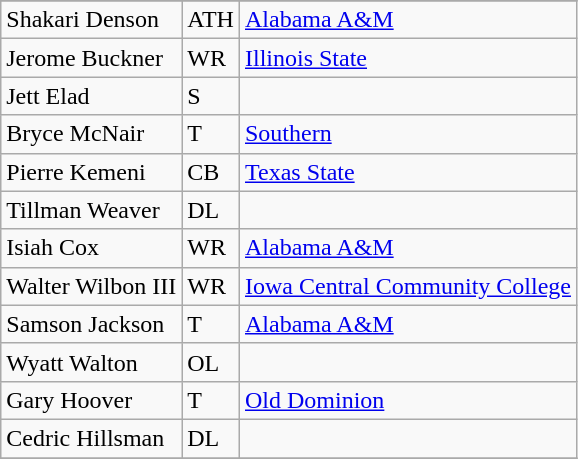<table class="wikitable">
<tr>
</tr>
<tr>
<td>Shakari Denson</td>
<td>ATH</td>
<td><a href='#'>Alabama A&M</a></td>
</tr>
<tr>
<td>Jerome Buckner</td>
<td>WR</td>
<td><a href='#'>Illinois State</a></td>
</tr>
<tr>
<td>Jett Elad</td>
<td>S</td>
<td></td>
</tr>
<tr>
<td>Bryce McNair</td>
<td>T</td>
<td><a href='#'>Southern</a></td>
</tr>
<tr>
<td>Pierre Kemeni</td>
<td>CB</td>
<td><a href='#'>Texas State</a></td>
</tr>
<tr>
<td>Tillman Weaver</td>
<td>DL</td>
<td></td>
</tr>
<tr>
<td>Isiah Cox</td>
<td>WR</td>
<td><a href='#'>Alabama A&M</a></td>
</tr>
<tr>
<td>Walter Wilbon III</td>
<td>WR</td>
<td><a href='#'>Iowa Central Community College</a></td>
</tr>
<tr>
<td>Samson Jackson</td>
<td>T</td>
<td><a href='#'>Alabama A&M</a></td>
</tr>
<tr>
<td>Wyatt Walton</td>
<td>OL</td>
<td></td>
</tr>
<tr>
<td>Gary Hoover</td>
<td>T</td>
<td><a href='#'>Old Dominion</a></td>
</tr>
<tr>
<td>Cedric Hillsman</td>
<td>DL</td>
<td></td>
</tr>
<tr>
</tr>
</table>
